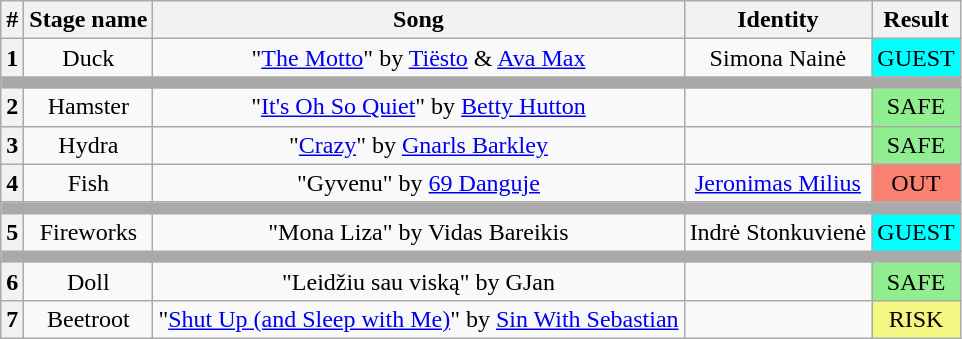<table class="wikitable plainrowheaders" style="text-align: center;">
<tr>
<th>#</th>
<th>Stage name</th>
<th>Song</th>
<th>Identity</th>
<th>Result</th>
</tr>
<tr>
<th>1</th>
<td>Duck</td>
<td>"<a href='#'>The Motto</a>" by <a href='#'>Tiësto</a> & <a href='#'>Ava Max</a></td>
<td>Simona Nainė</td>
<td bgcolor=#00ffff>GUEST</td>
</tr>
<tr>
<td colspan="5" style="background:darkgray"></td>
</tr>
<tr>
<th>2</th>
<td>Hamster</td>
<td>"<a href='#'>It's Oh So Quiet</a>" by <a href='#'>Betty Hutton</a></td>
<td></td>
<td bgcolor="lightgreen">SAFE</td>
</tr>
<tr>
<th>3</th>
<td>Hydra</td>
<td>"<a href='#'>Crazy</a>" by <a href='#'>Gnarls Barkley</a></td>
<td></td>
<td bgcolor="lightgreen">SAFE</td>
</tr>
<tr>
<th>4</th>
<td>Fish</td>
<td>"Gyvenu" by <a href='#'>69 Danguje</a></td>
<td><a href='#'>Jeronimas Milius</a></td>
<td bgcolor="salmon">OUT</td>
</tr>
<tr>
<td colspan="5" style="background:darkgray"></td>
</tr>
<tr>
<th>5</th>
<td>Fireworks</td>
<td>"Mona Liza" by Vidas Bareikis</td>
<td>Indrė Stonkuvienė</td>
<td bgcolor=#00ffff>GUEST</td>
</tr>
<tr>
<td colspan="5" style="background:darkgray"></td>
</tr>
<tr>
<th>6</th>
<td>Doll</td>
<td>"Leidžiu sau viską" by GJan</td>
<td></td>
<td bgcolor="lightgreen">SAFE</td>
</tr>
<tr>
<th>7</th>
<td>Beetroot</td>
<td>"<a href='#'>Shut Up (and Sleep with Me)</a>" by <a href='#'>Sin With Sebastian</a></td>
<td></td>
<td bgcolor="F3F781">RISK</td>
</tr>
</table>
